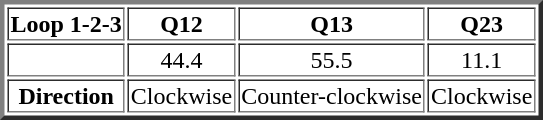<table border="3" style="margin-left: 3em; text-align: center;">
<tr>
<th scope="col">Loop 1-2-3</th>
<th scope="col">Q12</th>
<th scope="col">Q13</th>
<th scope="col">Q23</th>
</tr>
<tr>
<th scope="row"></th>
<td>44.4</td>
<td>55.5</td>
<td>11.1</td>
</tr>
<tr>
<th scope="row">Direction</th>
<td>Clockwise</td>
<td>Counter-clockwise</td>
<td>Clockwise</td>
</tr>
</table>
